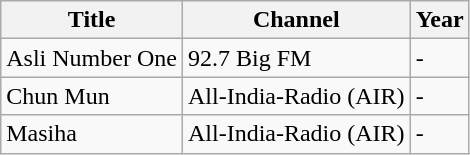<table class="wikitable">
<tr>
<th>Title</th>
<th>Channel</th>
<th>Year</th>
</tr>
<tr>
<td>Asli Number One</td>
<td>92.7 Big FM</td>
<td>-</td>
</tr>
<tr>
<td>Chun Mun</td>
<td>All-India-Radio (AIR)</td>
<td>-</td>
</tr>
<tr>
<td>Masiha</td>
<td>All-India-Radio (AIR)</td>
<td>-</td>
</tr>
</table>
